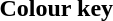<table class="toccolours">
<tr>
<th>Colour key<br></th>
</tr>
<tr>
<td><br>

</td>
</tr>
</table>
